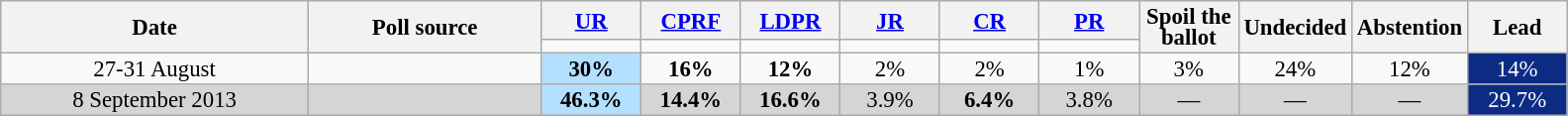<table class=wikitable style="font-size:95%; line-height:14px; text-align:center">
<tr>
<th style=width:200px; rowspan=2>Date</th>
<th style=width:150px; rowspan=2>Poll source</th>
<th style="width:60px;"><a href='#'>UR</a></th>
<th style="width:60px;"><a href='#'>CPRF</a></th>
<th style="width:60px;"><a href='#'>LDPR</a></th>
<th style="width:60px;"><a href='#'>JR</a></th>
<th style="width:60px;"><a href='#'>CR</a></th>
<th style="width:60px;"><a href='#'>PR</a></th>
<th style="width:60px;" rowspan=2>Spoil the ballot</th>
<th style="width:60px;" rowspan=2>Undecided</th>
<th style="width:60px;" rowspan=2>Abstention</th>
<th style="width:60px;" rowspan="2">Lead</th>
</tr>
<tr>
<td bgcolor=></td>
<td bgcolor=></td>
<td bgcolor=></td>
<td bgcolor=></td>
<td bgcolor=></td>
<td bgcolor=></td>
</tr>
<tr>
<td>27-31 August</td>
<td></td>
<td style="background:#B3E0FF"><strong>30%</strong></td>
<td><strong>16%</strong></td>
<td><strong>12%</strong></td>
<td>2%</td>
<td>2%</td>
<td>1%</td>
<td>3%</td>
<td>24%</td>
<td>12%</td>
<td style="background:#0C2C84; color:white;">14%</td>
</tr>
<tr style="background-color: #D5D5D5">
<td>8 September 2013</td>
<td><em></em></td>
<td style="background:#B3E0FF"><strong>46.3%</strong></td>
<td><strong>14.4%</strong></td>
<td><strong>16.6%</strong></td>
<td>3.9%</td>
<td><strong>6.4%</strong></td>
<td>3.8%</td>
<td>—</td>
<td>—</td>
<td>—</td>
<td style="background:#0C2C84; color:white;">29.7%</td>
</tr>
</table>
